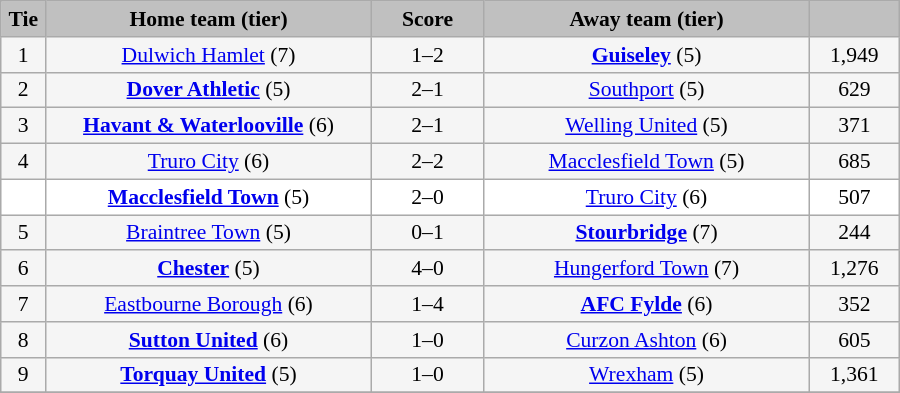<table class="wikitable" style="width: 600px; background:WhiteSmoke; text-align:center; font-size:90%">
<tr>
<td scope="col" style="width:  5.00%; background:silver;"><strong>Tie</strong></td>
<td scope="col" style="width: 36.25%; background:silver;"><strong>Home team (tier)</strong></td>
<td scope="col" style="width: 12.50%; background:silver;"><strong>Score</strong></td>
<td scope="col" style="width: 36.25%; background:silver;"><strong>Away team (tier)</strong></td>
<td scope="col" style="width: 10.00%; background:silver;"><strong></strong></td>
</tr>
<tr>
<td>1</td>
<td><a href='#'>Dulwich Hamlet</a> (7)</td>
<td>1–2</td>
<td><strong><a href='#'>Guiseley</a></strong> (5)</td>
<td>1,949</td>
</tr>
<tr>
<td>2</td>
<td><strong><a href='#'>Dover Athletic</a></strong> (5)</td>
<td>2–1</td>
<td><a href='#'>Southport</a> (5)</td>
<td>629</td>
</tr>
<tr>
<td>3</td>
<td><strong><a href='#'>Havant & Waterlooville</a></strong> (6)</td>
<td>2–1</td>
<td><a href='#'>Welling United</a> (5)</td>
<td>371</td>
</tr>
<tr>
<td>4</td>
<td><a href='#'>Truro City</a> (6)</td>
<td>2–2</td>
<td><a href='#'>Macclesfield Town</a> (5)</td>
<td>685</td>
</tr>
<tr style="background:white;">
<td><em></em></td>
<td><strong><a href='#'>Macclesfield Town</a></strong> (5)</td>
<td>2–0</td>
<td><a href='#'>Truro City</a> (6)</td>
<td>507</td>
</tr>
<tr>
<td>5</td>
<td><a href='#'>Braintree Town</a> (5)</td>
<td>0–1</td>
<td><strong><a href='#'>Stourbridge</a></strong> (7)</td>
<td>244</td>
</tr>
<tr>
<td>6</td>
<td><strong><a href='#'>Chester</a></strong> (5)</td>
<td>4–0</td>
<td><a href='#'>Hungerford Town</a> (7)</td>
<td>1,276</td>
</tr>
<tr>
<td>7</td>
<td><a href='#'>Eastbourne Borough</a> (6)</td>
<td>1–4</td>
<td><strong><a href='#'>AFC Fylde</a></strong> (6)</td>
<td>352</td>
</tr>
<tr>
<td>8</td>
<td><strong><a href='#'>Sutton United</a></strong> (6)</td>
<td>1–0</td>
<td><a href='#'>Curzon Ashton</a> (6)</td>
<td>605</td>
</tr>
<tr>
<td>9</td>
<td><strong><a href='#'>Torquay United</a></strong> (5)</td>
<td>1–0</td>
<td><a href='#'>Wrexham</a> (5)</td>
<td>1,361</td>
</tr>
<tr>
</tr>
</table>
